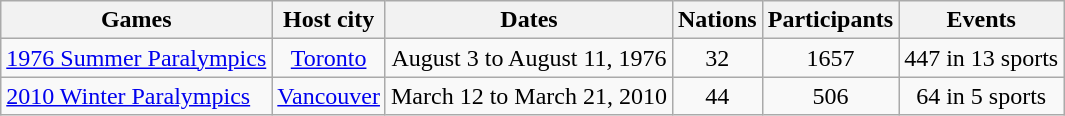<table class="wikitable" style="text-align:center">
<tr>
<th>Games</th>
<th>Host city</th>
<th>Dates</th>
<th>Nations</th>
<th>Participants</th>
<th>Events</th>
</tr>
<tr>
<td align=left><a href='#'>1976 Summer Paralympics</a></td>
<td><a href='#'>Toronto</a></td>
<td>August 3 to August 11, 1976</td>
<td>32</td>
<td>1657</td>
<td>447 in 13 sports</td>
</tr>
<tr>
<td align=left><a href='#'>2010 Winter Paralympics</a></td>
<td><a href='#'>Vancouver</a></td>
<td>March 12 to March 21, 2010</td>
<td>44</td>
<td>506</td>
<td>64 in 5 sports</td>
</tr>
</table>
